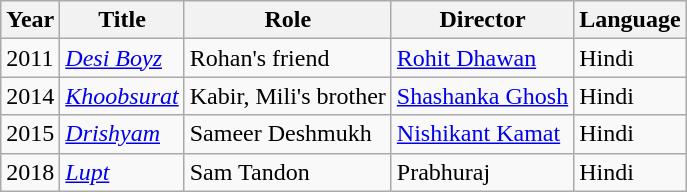<table class="wikitable sortable">
<tr>
<th>Year</th>
<th>Title</th>
<th>Role</th>
<th>Director</th>
<th>Language</th>
</tr>
<tr>
<td>2011</td>
<td><em><a href='#'>Desi Boyz</a></em></td>
<td>Rohan's friend</td>
<td><a href='#'>Rohit Dhawan</a></td>
<td>Hindi</td>
</tr>
<tr>
<td>2014</td>
<td><a href='#'><em>Khoobsurat</em></a></td>
<td>Kabir, Mili's brother</td>
<td><a href='#'>Shashanka Ghosh</a></td>
<td>Hindi</td>
</tr>
<tr>
<td>2015</td>
<td><a href='#'><em>Drishyam</em></a></td>
<td>Sameer Deshmukh</td>
<td><a href='#'>Nishikant Kamat</a></td>
<td>Hindi</td>
</tr>
<tr>
<td>2018</td>
<td><em><a href='#'>Lupt</a></em></td>
<td>Sam Tandon</td>
<td>Prabhuraj</td>
<td>Hindi</td>
</tr>
</table>
